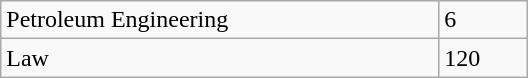<table class="wikitable floatright" style="width: 22em;">
<tr>
<td>Petroleum Engineering</td>
<td>6</td>
</tr>
<tr>
<td>Law</td>
<td>120</td>
</tr>
</table>
